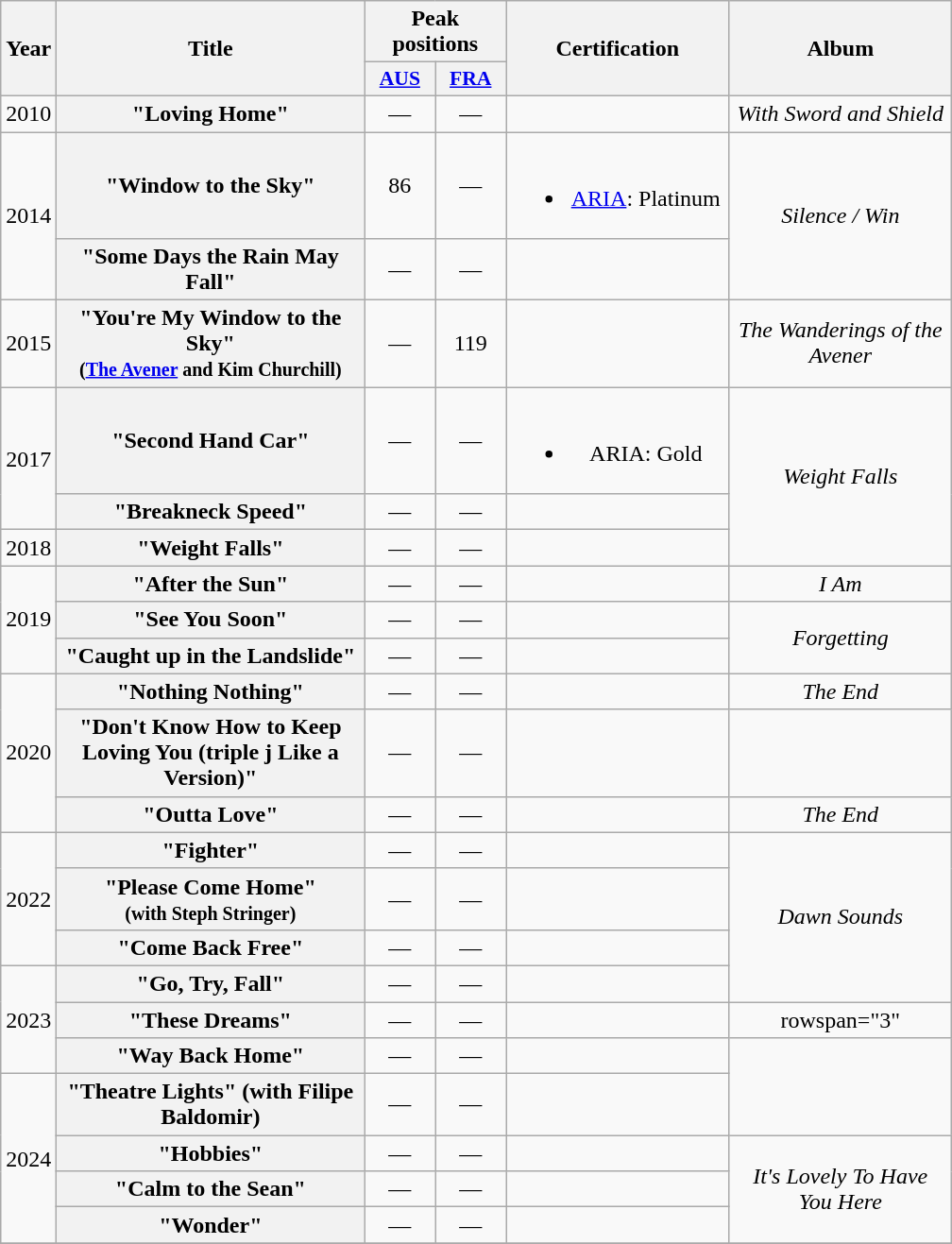<table class="wikitable plainrowheaders" style="text-align:center">
<tr>
<th scope="col" rowspan="2" width="10">Year</th>
<th scope="col" rowspan="2" width="210">Title</th>
<th scope="col" colspan="2" width="20">Peak positions</th>
<th scope="col" rowspan="2" width="150">Certification</th>
<th scope="col" rowspan="2" width="150">Album</th>
</tr>
<tr>
<th scope="col" style="width:3em;font-size:90%;"><a href='#'>AUS</a></th>
<th scope="col" style="width:3em;font-size:90%;"><a href='#'>FRA</a><br></th>
</tr>
<tr>
<td>2010</td>
<th scope="row">"Loving Home"</th>
<td>—</td>
<td>—</td>
<td></td>
<td><em>With Sword and Shield</em></td>
</tr>
<tr>
<td rowspan="2">2014</td>
<th scope="row">"Window to the Sky"</th>
<td>86</td>
<td>—</td>
<td><br><ul><li><a href='#'>ARIA</a>: Platinum</li></ul></td>
<td rowspan="2"><em>Silence / Win</em></td>
</tr>
<tr>
<th scope="row">"Some Days the Rain May Fall"</th>
<td>—</td>
<td>—</td>
<td></td>
</tr>
<tr>
<td>2015</td>
<th scope="row">"You're My Window to the Sky"<br><small>(<a href='#'>The Avener</a> and Kim Churchill)</small></th>
<td>—</td>
<td>119</td>
<td></td>
<td><em>The Wanderings of the Avener</em></td>
</tr>
<tr>
<td rowspan="2">2017</td>
<th scope="row">"Second Hand Car"</th>
<td>—</td>
<td>—</td>
<td><br><ul><li>ARIA: Gold</li></ul></td>
<td rowspan="3"><em>Weight Falls</em></td>
</tr>
<tr>
<th scope="row">"Breakneck Speed"</th>
<td>—</td>
<td>—</td>
<td></td>
</tr>
<tr>
<td>2018</td>
<th scope="row">"Weight Falls"</th>
<td>—</td>
<td>—</td>
<td></td>
</tr>
<tr>
<td rowspan="3">2019</td>
<th scope="row">"After the Sun"</th>
<td>—</td>
<td>—</td>
<td></td>
<td><em>I Am</em></td>
</tr>
<tr>
<th scope="row">"See You Soon"</th>
<td>—</td>
<td>—</td>
<td></td>
<td rowspan="2"><em>Forgetting</em></td>
</tr>
<tr>
<th scope="row">"Caught up in the Landslide"</th>
<td>—</td>
<td>—</td>
<td></td>
</tr>
<tr>
<td rowspan="3">2020</td>
<th scope="row">"Nothing Nothing"</th>
<td>—</td>
<td>—</td>
<td></td>
<td><em>The End</em></td>
</tr>
<tr>
<th scope="row">"Don't Know How to Keep Loving You (triple j Like a Version)"</th>
<td>—</td>
<td>—</td>
<td></td>
<td></td>
</tr>
<tr>
<th scope="row">"Outta Love"</th>
<td>—</td>
<td>—</td>
<td></td>
<td><em>The End</em></td>
</tr>
<tr>
<td rowspan="3">2022</td>
<th scope="row">"Fighter"</th>
<td>—</td>
<td>—</td>
<td></td>
<td rowspan="4"><em>Dawn Sounds</em></td>
</tr>
<tr>
<th scope="row">"Please Come Home"<br><small>(with Steph Stringer)</small></th>
<td>—</td>
<td>—</td>
<td></td>
</tr>
<tr>
<th scope="row">"Come Back Free"</th>
<td>—</td>
<td>—</td>
<td></td>
</tr>
<tr>
<td rowspan="3">2023</td>
<th scope="row">"Go, Try, Fall"</th>
<td>—</td>
<td>—</td>
<td></td>
</tr>
<tr>
<th scope="row">"These Dreams"</th>
<td>—</td>
<td>—</td>
<td></td>
<td>rowspan="3" </td>
</tr>
<tr>
<th scope="row">"Way Back Home"</th>
<td>—</td>
<td>—</td>
<td></td>
</tr>
<tr>
<td rowspan="4">2024</td>
<th scope="row">"Theatre Lights" (with Filipe Baldomir)</th>
<td>—</td>
<td>—</td>
<td></td>
</tr>
<tr>
<th scope="row">"Hobbies"</th>
<td>—</td>
<td>—</td>
<td></td>
<td rowspan="3"><em>It's Lovely To Have You Here</em></td>
</tr>
<tr>
<th scope="row">"Calm to the Sean"</th>
<td>—</td>
<td>—</td>
<td></td>
</tr>
<tr>
<th scope="row">"Wonder"</th>
<td>—</td>
<td>—</td>
<td></td>
</tr>
<tr>
</tr>
</table>
